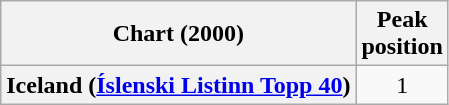<table class="wikitable plainrowheaders" style="text-align:center">
<tr>
<th>Chart (2000)</th>
<th>Peak<br>position</th>
</tr>
<tr>
<th scope="row">Iceland (<a href='#'>Íslenski Listinn Topp 40</a>)</th>
<td>1</td>
</tr>
</table>
